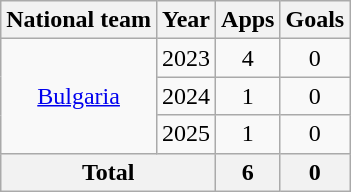<table class="wikitable" style="text-align:center">
<tr>
<th>National team</th>
<th>Year</th>
<th>Apps</th>
<th>Goals</th>
</tr>
<tr>
<td rowspan="3"><a href='#'>Bulgaria</a></td>
<td>2023</td>
<td>4</td>
<td>0</td>
</tr>
<tr>
<td>2024</td>
<td>1</td>
<td>0</td>
</tr>
<tr>
<td>2025</td>
<td>1</td>
<td>0</td>
</tr>
<tr>
<th colspan="2">Total</th>
<th>6</th>
<th>0</th>
</tr>
</table>
